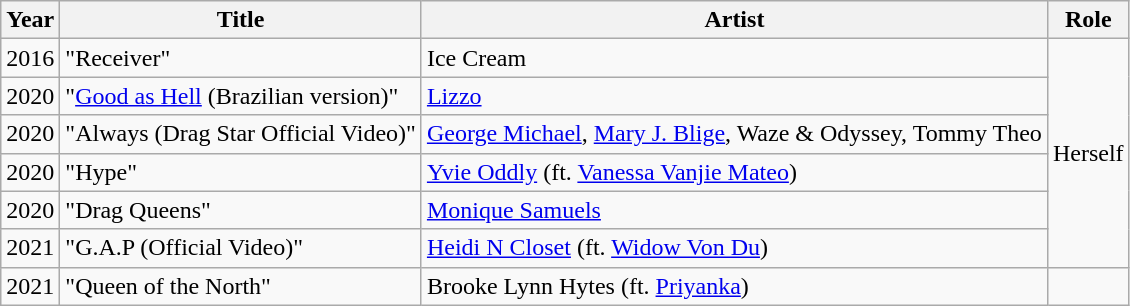<table class="wikitable">
<tr>
<th>Year</th>
<th>Title</th>
<th>Artist</th>
<th>Role</th>
</tr>
<tr>
<td>2016</td>
<td>"Receiver"</td>
<td>Ice Cream</td>
<td rowspan="6">Herself</td>
</tr>
<tr>
<td>2020</td>
<td>"<a href='#'>Good as Hell</a> (Brazilian version)"</td>
<td><a href='#'>Lizzo</a></td>
</tr>
<tr>
<td>2020</td>
<td>"Always (Drag Star Official Video)"</td>
<td><a href='#'>George Michael</a>, <a href='#'>Mary J. Blige</a>, Waze & Odyssey, Tommy Theo</td>
</tr>
<tr>
<td>2020</td>
<td>"Hype"</td>
<td><a href='#'>Yvie Oddly</a> (ft. <a href='#'>Vanessa Vanjie Mateo</a>)</td>
</tr>
<tr>
<td>2020</td>
<td>"Drag Queens"</td>
<td><a href='#'>Monique Samuels</a></td>
</tr>
<tr>
<td>2021</td>
<td>"G.A.P (Official Video)"</td>
<td><a href='#'>Heidi N Closet</a> (ft. <a href='#'>Widow Von Du</a>)</td>
</tr>
<tr>
<td>2021</td>
<td>"Queen of the North"</td>
<td>Brooke Lynn Hytes (ft. <a href='#'>Priyanka</a>)</td>
</tr>
</table>
